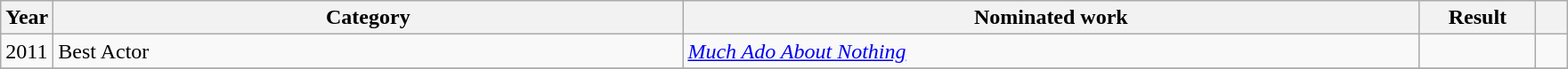<table class=wikitable>
<tr>
<th scope="col" style="width:1em;">Year</th>
<th scope="col" style="width:29em;">Category</th>
<th scope="col" style="width:34em;">Nominated work</th>
<th scope="col" style="width:5em;">Result</th>
<th scope="col" style="width:1em;"></th>
</tr>
<tr>
<td>2011</td>
<td>Best Actor</td>
<td><em><a href='#'>Much Ado About Nothing</a></em></td>
<td></td>
<td></td>
</tr>
<tr>
</tr>
</table>
